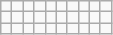<table class="wikitable">
<tr>
<td></td>
<td></td>
<td></td>
<td></td>
<td></td>
<td></td>
<td></td>
<td></td>
<td></td>
<td></td>
</tr>
<tr>
<td></td>
<td></td>
<td></td>
<td></td>
<td></td>
<td></td>
<td></td>
<td></td>
<td></td>
<td></td>
</tr>
<tr>
<td></td>
<td></td>
<td></td>
<td></td>
<td></td>
<td></td>
<td></td>
<td></td>
<td></td>
<td></td>
</tr>
</table>
